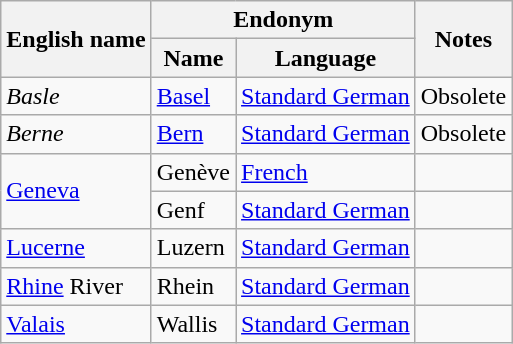<table class="wikitable sortable mw-collapsible">
<tr>
<th rowspan="2">English name</th>
<th colspan="2">Endonym</th>
<th rowspan="2">Notes</th>
</tr>
<tr>
<th>Name</th>
<th>Language</th>
</tr>
<tr>
<td><em>Basle</em></td>
<td><a href='#'>Basel</a></td>
<td><a href='#'>Standard German</a></td>
<td>Obsolete</td>
</tr>
<tr>
<td><em>Berne</em></td>
<td><a href='#'>Bern</a></td>
<td><a href='#'>Standard German</a></td>
<td>Obsolete</td>
</tr>
<tr>
<td rowspan="2"><a href='#'>Geneva</a></td>
<td>Genève</td>
<td><a href='#'>French</a></td>
<td></td>
</tr>
<tr>
<td>Genf</td>
<td><a href='#'>Standard German</a></td>
<td></td>
</tr>
<tr>
<td><a href='#'>Lucerne</a></td>
<td>Luzern</td>
<td><a href='#'>Standard German</a></td>
<td></td>
</tr>
<tr>
<td><a href='#'>Rhine</a> River</td>
<td>Rhein</td>
<td><a href='#'>Standard German</a></td>
<td></td>
</tr>
<tr>
<td><a href='#'>Valais</a></td>
<td>Wallis</td>
<td><a href='#'>Standard German</a></td>
<td></td>
</tr>
</table>
